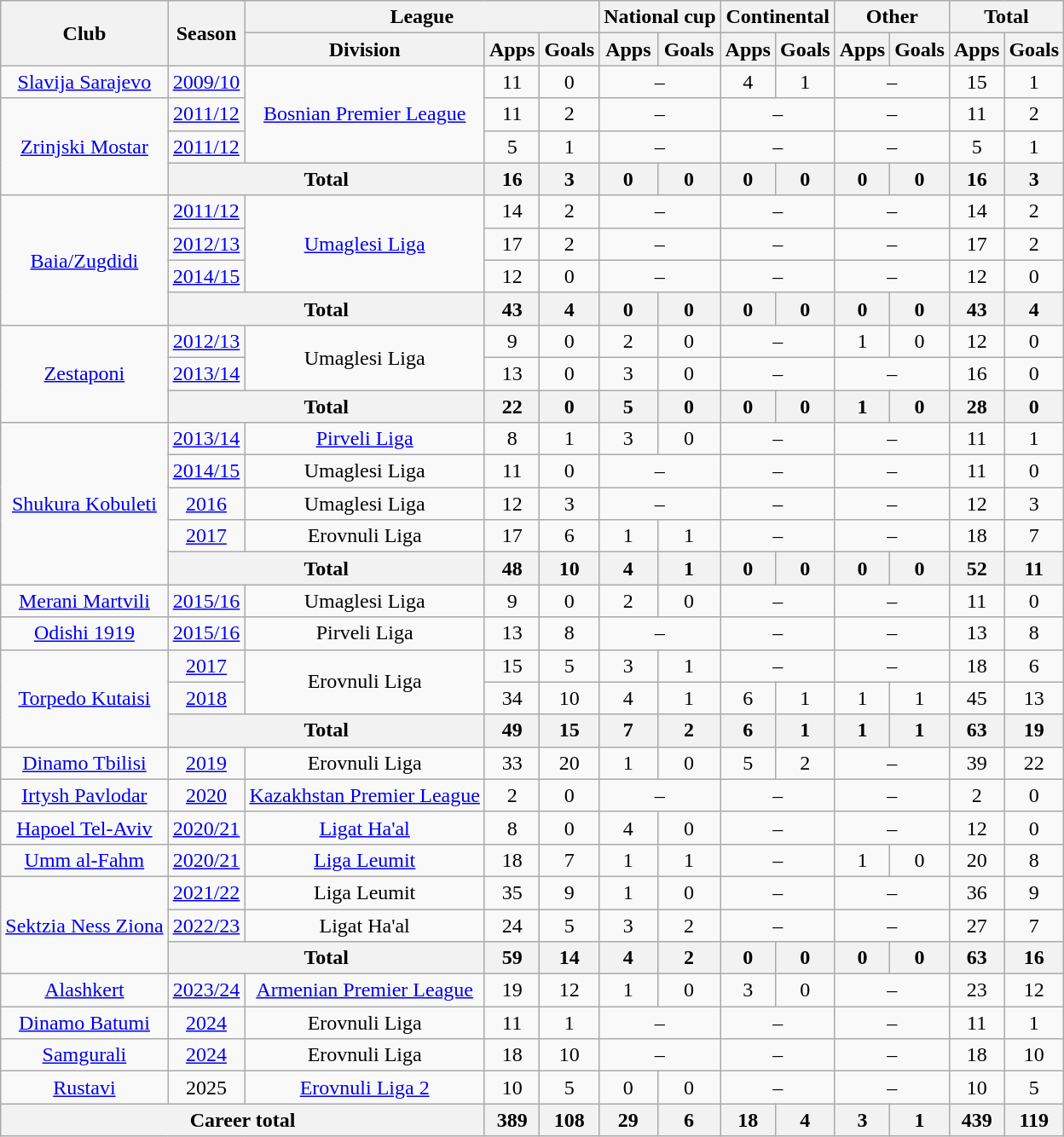<table class="wikitable" style="text-align:center">
<tr>
<th rowspan="2">Club</th>
<th rowspan="2">Season</th>
<th colspan="3">League</th>
<th colspan="2">National cup</th>
<th colspan="2">Continental</th>
<th colspan="2">Other</th>
<th colspan="2">Total</th>
</tr>
<tr>
<th>Division</th>
<th>Apps</th>
<th>Goals</th>
<th>Apps</th>
<th>Goals</th>
<th>Apps</th>
<th>Goals</th>
<th>Apps</th>
<th>Goals</th>
<th>Apps</th>
<th>Goals</th>
</tr>
<tr>
<td><a href='#'>Slavija Sarajevo</a></td>
<td><a href='#'>2009/10</a></td>
<td rowspan="3"><a href='#'>Bosnian Premier League</a></td>
<td>11</td>
<td>0</td>
<td colspan="2">–</td>
<td>4</td>
<td>1</td>
<td colspan="2">–</td>
<td>15</td>
<td>1</td>
</tr>
<tr>
<td rowspan="3"><a href='#'>Zrinjski Mostar</a></td>
<td><a href='#'>2011/12</a></td>
<td>11</td>
<td>2</td>
<td colspan="2">–</td>
<td colspan="2">–</td>
<td colspan="2">–</td>
<td>11</td>
<td>2</td>
</tr>
<tr>
<td><a href='#'>2011/12</a></td>
<td>5</td>
<td>1</td>
<td colspan="2">–</td>
<td colspan="2">–</td>
<td colspan="2">–</td>
<td>5</td>
<td>1</td>
</tr>
<tr>
<th colspan="2">Total</th>
<th>16</th>
<th>3</th>
<th>0</th>
<th>0</th>
<th>0</th>
<th>0</th>
<th>0</th>
<th>0</th>
<th>16</th>
<th>3</th>
</tr>
<tr>
<td rowspan="4"><a href='#'>Baia/Zugdidi</a></td>
<td><a href='#'>2011/12</a></td>
<td rowspan="3"><a href='#'>Umaglesi Liga</a></td>
<td>14</td>
<td>2</td>
<td colspan="2">–</td>
<td colspan="2">–</td>
<td colspan="2">–</td>
<td>14</td>
<td>2</td>
</tr>
<tr>
<td><a href='#'>2012/13</a></td>
<td>17</td>
<td>2</td>
<td colspan="2">–</td>
<td colspan="2">–</td>
<td colspan="2">–</td>
<td>17</td>
<td>2</td>
</tr>
<tr>
<td><a href='#'>2014/15</a></td>
<td>12</td>
<td>0</td>
<td colspan="2">–</td>
<td colspan="2">–</td>
<td colspan="2">–</td>
<td>12</td>
<td>0</td>
</tr>
<tr>
<th colspan="2">Total</th>
<th>43</th>
<th>4</th>
<th>0</th>
<th>0</th>
<th>0</th>
<th>0</th>
<th>0</th>
<th>0</th>
<th>43</th>
<th>4</th>
</tr>
<tr>
<td rowspan="3"><a href='#'>Zestaponi</a></td>
<td><a href='#'>2012/13</a></td>
<td rowspan="2">Umaglesi Liga</td>
<td>9</td>
<td>0</td>
<td>2</td>
<td>0</td>
<td colspan="2">–</td>
<td>1</td>
<td>0</td>
<td>12</td>
<td>0</td>
</tr>
<tr>
<td><a href='#'>2013/14</a></td>
<td>13</td>
<td>0</td>
<td>3</td>
<td>0</td>
<td colspan="2">–</td>
<td colspan="2">–</td>
<td>16</td>
<td>0</td>
</tr>
<tr>
<th colspan="2">Total</th>
<th>22</th>
<th>0</th>
<th>5</th>
<th>0</th>
<th>0</th>
<th>0</th>
<th>1</th>
<th>0</th>
<th>28</th>
<th>0</th>
</tr>
<tr>
<td rowspan="5"><a href='#'>Shukura Kobuleti</a></td>
<td><a href='#'>2013/14</a></td>
<td><a href='#'>Pirveli Liga</a></td>
<td>8</td>
<td>1</td>
<td>3</td>
<td>0</td>
<td colspan="2">–</td>
<td colspan="2">–</td>
<td>11</td>
<td>1</td>
</tr>
<tr>
<td><a href='#'>2014/15</a></td>
<td>Umaglesi Liga</td>
<td>11</td>
<td>0</td>
<td colspan="2">–</td>
<td colspan="2">–</td>
<td colspan="2">–</td>
<td>11</td>
<td>0</td>
</tr>
<tr>
<td><a href='#'>2016</a></td>
<td>Umaglesi Liga</td>
<td>12</td>
<td>3</td>
<td colspan="2">–</td>
<td colspan="2">–</td>
<td colspan="2">–</td>
<td>12</td>
<td>3</td>
</tr>
<tr>
<td><a href='#'>2017</a></td>
<td>Erovnuli Liga</td>
<td>17</td>
<td>6</td>
<td>1</td>
<td>1</td>
<td colspan="2">–</td>
<td colspan="2">–</td>
<td>18</td>
<td>7</td>
</tr>
<tr>
<th colspan="2">Total</th>
<th>48</th>
<th>10</th>
<th>4</th>
<th>1</th>
<th>0</th>
<th>0</th>
<th>0</th>
<th>0</th>
<th>52</th>
<th>11</th>
</tr>
<tr>
<td><a href='#'>Merani Martvili</a></td>
<td><a href='#'>2015/16</a></td>
<td>Umaglesi Liga</td>
<td>9</td>
<td>0</td>
<td>2</td>
<td>0</td>
<td colspan="2">–</td>
<td colspan="2">–</td>
<td>11</td>
<td>0</td>
</tr>
<tr>
<td><a href='#'>Odishi 1919</a></td>
<td><a href='#'>2015/16</a></td>
<td>Pirveli Liga</td>
<td>13</td>
<td>8</td>
<td colspan="2">–</td>
<td colspan="2">–</td>
<td colspan="2">–</td>
<td>13</td>
<td>8</td>
</tr>
<tr>
<td rowspan="3"><a href='#'>Torpedo Kutaisi</a></td>
<td><a href='#'>2017</a></td>
<td rowspan="2">Erovnuli Liga</td>
<td>15</td>
<td>5</td>
<td>3</td>
<td>1</td>
<td colspan="2">–</td>
<td colspan="2">–</td>
<td>18</td>
<td>6</td>
</tr>
<tr>
<td><a href='#'>2018</a></td>
<td>34</td>
<td>10</td>
<td>4</td>
<td>1</td>
<td>6</td>
<td>1</td>
<td>1</td>
<td>1</td>
<td>45</td>
<td>13</td>
</tr>
<tr>
<th colspan="2">Total</th>
<th>49</th>
<th>15</th>
<th>7</th>
<th>2</th>
<th>6</th>
<th>1</th>
<th>1</th>
<th>1</th>
<th>63</th>
<th>19</th>
</tr>
<tr>
<td><a href='#'>Dinamo Tbilisi</a></td>
<td><a href='#'>2019</a></td>
<td>Erovnuli Liga</td>
<td>33</td>
<td>20</td>
<td>1</td>
<td>0</td>
<td>5</td>
<td>2</td>
<td colspan="2">–</td>
<td>39</td>
<td>22</td>
</tr>
<tr>
<td><a href='#'>Irtysh Pavlodar</a></td>
<td><a href='#'>2020</a></td>
<td><a href='#'>Kazakhstan Premier League</a></td>
<td>2</td>
<td>0</td>
<td colspan="2">–</td>
<td colspan="2">–</td>
<td colspan="2">–</td>
<td>2</td>
<td>0</td>
</tr>
<tr>
<td><a href='#'>Hapoel Tel-Aviv</a></td>
<td><a href='#'>2020/21</a></td>
<td><a href='#'>Ligat Ha'al</a></td>
<td>8</td>
<td>0</td>
<td>4</td>
<td>0</td>
<td colspan="2">–</td>
<td colspan="2">–</td>
<td>12</td>
<td>0</td>
</tr>
<tr>
<td><a href='#'>Umm al-Fahm</a></td>
<td><a href='#'>2020/21</a></td>
<td><a href='#'>Liga Leumit</a></td>
<td>18</td>
<td>7</td>
<td>1</td>
<td>1</td>
<td colspan="2">–</td>
<td>1</td>
<td>0</td>
<td>20</td>
<td>8</td>
</tr>
<tr>
<td rowspan="3"><a href='#'>Sektzia Ness Ziona</a></td>
<td><a href='#'>2021/22</a></td>
<td>Liga Leumit</td>
<td>35</td>
<td>9</td>
<td>1</td>
<td>0</td>
<td colspan="2">–</td>
<td colspan="2">–</td>
<td>36</td>
<td>9</td>
</tr>
<tr>
<td><a href='#'>2022/23</a></td>
<td>Ligat Ha'al</td>
<td>24</td>
<td>5</td>
<td>3</td>
<td>2</td>
<td colspan="2">–</td>
<td colspan="2">–</td>
<td>27</td>
<td>7</td>
</tr>
<tr>
<th colspan="2">Total</th>
<th>59</th>
<th>14</th>
<th>4</th>
<th>2</th>
<th>0</th>
<th>0</th>
<th>0</th>
<th>0</th>
<th>63</th>
<th>16</th>
</tr>
<tr>
<td><a href='#'>Alashkert</a></td>
<td><a href='#'>2023/24</a></td>
<td><a href='#'>Armenian Premier League</a></td>
<td>19</td>
<td>12</td>
<td>1</td>
<td>0</td>
<td>3</td>
<td>0</td>
<td colspan="2">–</td>
<td>23</td>
<td>12</td>
</tr>
<tr>
<td><a href='#'>Dinamo Batumi</a></td>
<td><a href='#'>2024</a></td>
<td>Erovnuli Liga</td>
<td>11</td>
<td>1</td>
<td colspan="2">–</td>
<td colspan="2">–</td>
<td colspan="2">–</td>
<td>11</td>
<td>1</td>
</tr>
<tr>
<td><a href='#'>Samgurali</a></td>
<td><a href='#'>2024</a></td>
<td>Erovnuli Liga</td>
<td>18</td>
<td>10</td>
<td colspan="2">–</td>
<td colspan="2">–</td>
<td colspan="2">–</td>
<td>18</td>
<td>10</td>
</tr>
<tr>
<td><a href='#'>Rustavi</a></td>
<td>2025</td>
<td><a href='#'>Erovnuli Liga 2</a></td>
<td>10</td>
<td>5</td>
<td>0</td>
<td>0</td>
<td colspan="2">–</td>
<td colspan="2">–</td>
<td>10</td>
<td>5</td>
</tr>
<tr>
<th colspan="3">Career total</th>
<th>389</th>
<th>108</th>
<th>29</th>
<th>6</th>
<th>18</th>
<th>4</th>
<th>3</th>
<th>1</th>
<th>439</th>
<th>119</th>
</tr>
</table>
